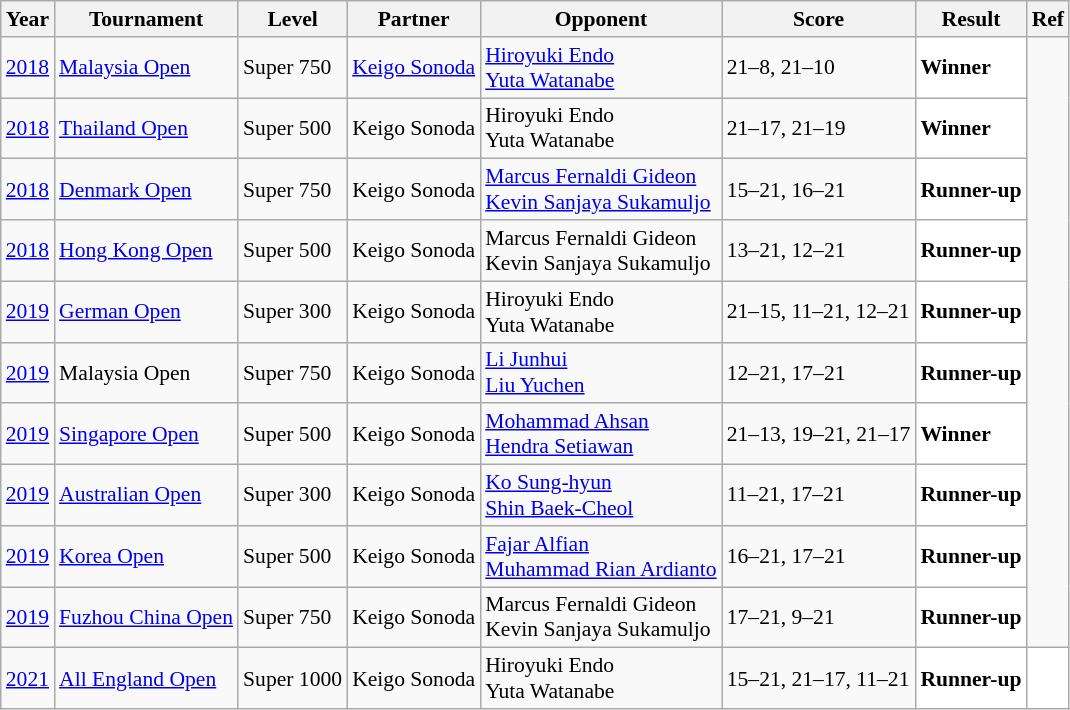<table class="sortable wikitable" style="font-size: 90%;">
<tr>
<th>Year</th>
<th>Tournament</th>
<th>Level</th>
<th>Partner</th>
<th>Opponent</th>
<th>Score</th>
<th>Result</th>
<th>Ref</th>
</tr>
<tr>
<td align="center"><a href='#'>2018</a></td>
<td align="left"><a href='#'>Malaysia Open</a></td>
<td align="left">Super 750</td>
<td align="left"> <a href='#'>Keigo Sonoda</a></td>
<td align="left"> <a href='#'>Hiroyuki Endo</a><br> <a href='#'>Yuta Watanabe</a></td>
<td align="left">21–8, 21–10</td>
<td style="text-align:left; background:white"> <strong>Winner</strong></td>
</tr>
<tr>
<td align="center"><a href='#'>2018</a></td>
<td align="left"><a href='#'>Thailand Open</a></td>
<td align="left">Super 500</td>
<td align="left"> Keigo Sonoda</td>
<td align="left"> Hiroyuki Endo<br> Yuta Watanabe</td>
<td align="left">21–17, 21–19</td>
<td style="text-align:left; background:white"> <strong>Winner</strong></td>
</tr>
<tr>
<td align="center"><a href='#'>2018</a></td>
<td align="left"><a href='#'>Denmark Open</a></td>
<td align="left">Super 750</td>
<td align="left"> Keigo Sonoda</td>
<td align="left"> <a href='#'>Marcus Fernaldi Gideon</a><br> <a href='#'>Kevin Sanjaya Sukamuljo</a></td>
<td align="left">15–21, 16–21</td>
<td style="text-align:left; background:white"> <strong>Runner-up</strong></td>
</tr>
<tr>
<td align="center"><a href='#'>2018</a></td>
<td align="left"><a href='#'>Hong Kong Open</a></td>
<td align="left">Super 500</td>
<td align="left"> Keigo Sonoda</td>
<td align="left"> Marcus Fernaldi Gideon<br> Kevin Sanjaya Sukamuljo</td>
<td align="left">13–21, 12–21</td>
<td style="text-align:left; background:white"> <strong>Runner-up</strong></td>
</tr>
<tr>
<td align="center"><a href='#'>2019</a></td>
<td align="left"><a href='#'>German Open</a></td>
<td align="left">Super 300</td>
<td align="left"> Keigo Sonoda</td>
<td align="left"> Hiroyuki Endo<br> Yuta Watanabe</td>
<td align="left">21–15, 11–21, 12–21</td>
<td style="text-align:left; background:white"> <strong>Runner-up</strong></td>
</tr>
<tr>
<td align="center"><a href='#'>2019</a></td>
<td align="left">Malaysia Open</td>
<td align="left">Super 750</td>
<td align="left"> Keigo Sonoda</td>
<td align="left"> <a href='#'>Li Junhui</a><br> <a href='#'>Liu Yuchen</a></td>
<td align="left">12–21, 17–21</td>
<td style="text-align:left; background:white"> <strong>Runner-up</strong></td>
</tr>
<tr>
<td align="center"><a href='#'>2019</a></td>
<td align="left"><a href='#'>Singapore Open</a></td>
<td align="left">Super 500</td>
<td align="left"> Keigo Sonoda</td>
<td align="left"> <a href='#'>Mohammad Ahsan</a><br> <a href='#'>Hendra Setiawan</a></td>
<td align="left">21–13, 19–21, 21–17</td>
<td style="text-align:left; background:white"> <strong>Winner</strong></td>
</tr>
<tr>
<td align="center"><a href='#'>2019</a></td>
<td align="left"><a href='#'>Australian Open</a></td>
<td align="left">Super 300</td>
<td align="left"> Keigo Sonoda</td>
<td align="left"> <a href='#'>Ko Sung-hyun</a><br> <a href='#'>Shin Baek-Cheol</a></td>
<td align="left">11–21, 17–21</td>
<td style="text-align:left; background:white"> <strong>Runner-up</strong></td>
</tr>
<tr>
<td align="center"><a href='#'>2019</a></td>
<td align="left"><a href='#'>Korea Open</a></td>
<td align="left">Super 500</td>
<td align="left"> Keigo Sonoda</td>
<td align="left"> <a href='#'>Fajar Alfian</a><br> <a href='#'>Muhammad Rian Ardianto</a></td>
<td align="left">16–21, 17–21</td>
<td style="text-align:left; background:white"> <strong>Runner-up</strong></td>
</tr>
<tr>
<td align="center"><a href='#'>2019</a></td>
<td align="left"><a href='#'>Fuzhou China Open</a></td>
<td align="left">Super 750</td>
<td align="left"> Keigo Sonoda</td>
<td align="left"> Marcus Fernaldi Gideon<br> Kevin Sanjaya Sukamuljo</td>
<td align="left">17–21, 9–21</td>
<td style="text-align:left; background:white"> <strong>Runner-up</strong></td>
</tr>
<tr>
<td align="center"><a href='#'>2021</a></td>
<td align="left"><a href='#'>All England Open</a></td>
<td align="left">Super 1000</td>
<td align="left"> Keigo Sonoda</td>
<td align="left"> Hiroyuki Endo<br> Yuta Watanabe</td>
<td align="left">15–21, 21–17, 11–21</td>
<td style="text-align:left; background:white"> <strong>Runner-up</strong></td>
<td style="text-align:center; background:white"></td>
</tr>
</table>
